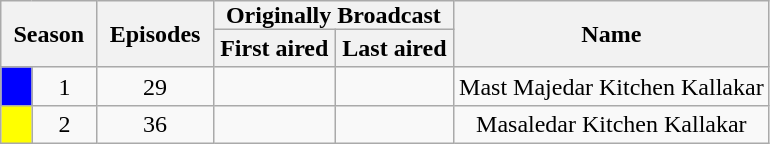<table class="wikitable" style="text-align:center">
<tr>
<th style="padding: 0 8px" colspan="2" rowspan="2">Season</th>
<th style="padding: 0 8px" rowspan="2">Episodes</th>
<th style="padding: 0 8px" colspan="2">Originally Broadcast</th>
<th style="padding: 0 8px" rowspan="2">Name</th>
</tr>
<tr>
<th style="padding: 1 8px">First aired</th>
<th style="padding: 1 8px">Last aired</th>
</tr>
<tr>
<td style="background:Blue"></td>
<td align="center">1</td>
<td align="center">29</td>
<td align="center"></td>
<td align="center"></td>
<td align="center">Mast Majedar Kitchen Kallakar</td>
</tr>
<tr>
<td style="background:Yellow"></td>
<td align="center">2</td>
<td align="center">36</td>
<td align="center"></td>
<td align="center"></td>
<td align="center">Masaledar Kitchen Kallakar</td>
</tr>
</table>
